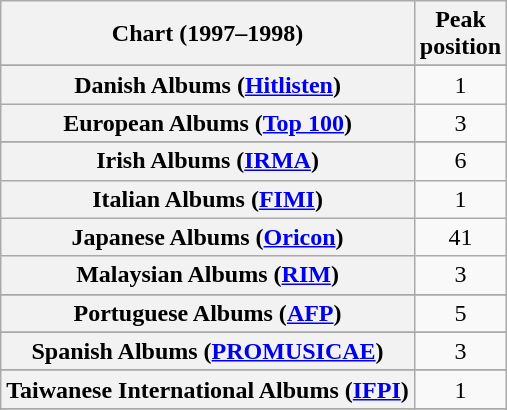<table class="wikitable plainrowheaders sortable">
<tr>
<th scope="col">Chart (1997–1998)</th>
<th scope="col">Peak<br>position</th>
</tr>
<tr>
</tr>
<tr>
</tr>
<tr>
</tr>
<tr>
</tr>
<tr>
</tr>
<tr>
<th scope="row">Danish Albums (<a href='#'>Hitlisten</a>)</th>
<td style="text-align:center;">1</td>
</tr>
<tr>
<th scope="row">European Albums (<a href='#'>Top 100</a>)</th>
<td style="text-align:center;">3</td>
</tr>
<tr>
</tr>
<tr>
</tr>
<tr>
</tr>
<tr>
</tr>
<tr>
</tr>
<tr>
<th scope="row">Irish Albums (<a href='#'>IRMA</a>)</th>
<td style="text-align:center;">6</td>
</tr>
<tr>
<th scope="row">Italian Albums (<a href='#'>FIMI</a>)</th>
<td style="text-align:center;">1</td>
</tr>
<tr>
<th scope="row">Japanese Albums (<a href='#'>Oricon</a>)</th>
<td align=center>41</td>
</tr>
<tr>
<th scope="row">Malaysian Albums (<a href='#'>RIM</a>)</th>
<td style="text-align:center;">3</td>
</tr>
<tr>
</tr>
<tr>
</tr>
<tr>
<th scope="row">Portuguese Albums (<a href='#'>AFP</a>)</th>
<td style="text-align:center;">5</td>
</tr>
<tr>
</tr>
<tr>
<th scope="row">Spanish Albums (<a href='#'>PROMUSICAE</a>)</th>
<td style="text-align:center;">3</td>
</tr>
<tr>
</tr>
<tr>
</tr>
<tr>
<th scope="row">Taiwanese International Albums (<a href='#'>IFPI</a>)</th>
<td style="text-align:center;">1</td>
</tr>
<tr>
</tr>
<tr>
</tr>
</table>
